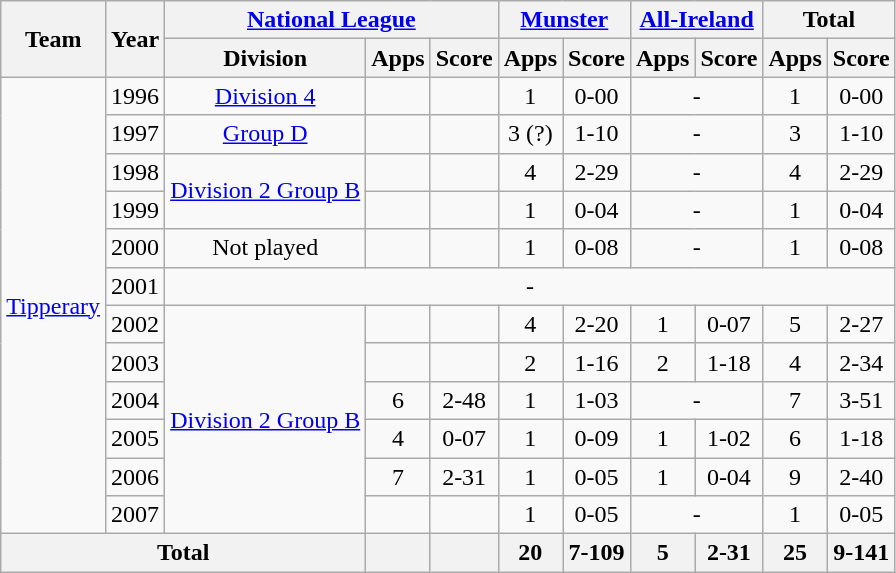<table class="wikitable" style="text-align:center">
<tr>
<th rowspan="2">Team</th>
<th rowspan="2">Year</th>
<th colspan="3"><a href='#'>National League</a></th>
<th colspan="2"><a href='#'>Munster</a></th>
<th colspan="2"><a href='#'>All-Ireland</a></th>
<th colspan="2">Total</th>
</tr>
<tr>
<th>Division</th>
<th>Apps</th>
<th>Score</th>
<th>Apps</th>
<th>Score</th>
<th>Apps</th>
<th>Score</th>
<th>Apps</th>
<th>Score</th>
</tr>
<tr>
<td rowspan="12"><a href='#'>Tipperary</a></td>
<td>1996</td>
<td><a href='#'>Division 4</a></td>
<td></td>
<td></td>
<td>1</td>
<td>0-00</td>
<td colspan="2">-</td>
<td>1</td>
<td>0-00</td>
</tr>
<tr>
<td>1997</td>
<td><a href='#'>Group D</a></td>
<td></td>
<td></td>
<td>3 (?)</td>
<td>1-10</td>
<td colspan="2">-</td>
<td>3</td>
<td>1-10</td>
</tr>
<tr>
<td>1998</td>
<td rowspan="2"><a href='#'>Division 2 Group B</a></td>
<td></td>
<td></td>
<td>4</td>
<td>2-29</td>
<td colspan="2">-</td>
<td>4</td>
<td>2-29</td>
</tr>
<tr>
<td>1999</td>
<td></td>
<td></td>
<td>1</td>
<td>0-04</td>
<td colspan="2">-</td>
<td>1</td>
<td>0-04</td>
</tr>
<tr>
<td>2000</td>
<td>Not played</td>
<td></td>
<td></td>
<td>1</td>
<td>0-08</td>
<td colspan="2">-</td>
<td>1</td>
<td>0-08</td>
</tr>
<tr>
<td>2001</td>
<td colspan="9">-</td>
</tr>
<tr>
<td>2002</td>
<td rowspan="6"><a href='#'>Division 2 Group B</a></td>
<td></td>
<td></td>
<td>4</td>
<td>2-20</td>
<td>1</td>
<td>0-07</td>
<td>5</td>
<td>2-27</td>
</tr>
<tr>
<td>2003</td>
<td></td>
<td></td>
<td>2</td>
<td>1-16</td>
<td>2</td>
<td>1-18</td>
<td>4</td>
<td>2-34</td>
</tr>
<tr>
<td>2004</td>
<td>6</td>
<td>2-48</td>
<td>1</td>
<td>1-03</td>
<td colspan="2">-</td>
<td>7</td>
<td>3-51</td>
</tr>
<tr>
<td>2005</td>
<td>4</td>
<td>0-07</td>
<td>1</td>
<td>0-09</td>
<td>1</td>
<td>1-02</td>
<td>6</td>
<td>1-18</td>
</tr>
<tr>
<td>2006</td>
<td>7</td>
<td>2-31</td>
<td>1</td>
<td>0-05</td>
<td>1</td>
<td>0-04</td>
<td>9</td>
<td>2-40</td>
</tr>
<tr>
<td>2007</td>
<td></td>
<td></td>
<td>1</td>
<td>0-05</td>
<td colspan="2">-</td>
<td>1</td>
<td>0-05</td>
</tr>
<tr>
<th colspan="3">Total</th>
<th></th>
<th></th>
<th>20</th>
<th>7-109</th>
<th>5</th>
<th>2-31</th>
<th>25</th>
<th>9-141</th>
</tr>
</table>
